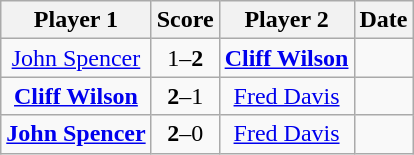<table class="wikitable" style="text-align: center">
<tr>
<th>Player 1</th>
<th>Score</th>
<th>Player 2</th>
<th>Date</th>
</tr>
<tr>
<td> <a href='#'>John Spencer</a></td>
<td>1–<strong>2</strong></td>
<td> <strong><a href='#'>Cliff Wilson</a></strong></td>
<td></td>
</tr>
<tr>
<td> <strong><a href='#'>Cliff Wilson</a></strong></td>
<td><strong>2</strong>–1</td>
<td> <a href='#'>Fred Davis</a></td>
<td></td>
</tr>
<tr>
<td> <strong><a href='#'>John Spencer</a></strong></td>
<td><strong>2</strong>–0</td>
<td> <a href='#'>Fred Davis</a></td>
<td></td>
</tr>
</table>
